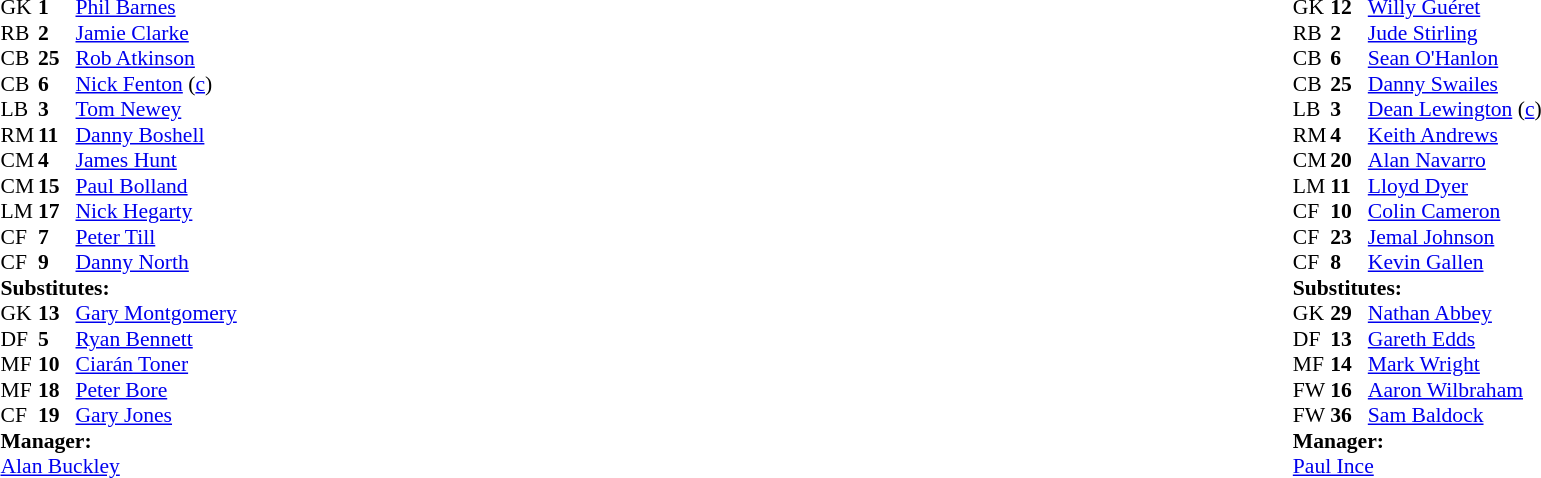<table width="100%">
<tr>
<td valign="top" width="50%"><br><table style="font-size: 90%" cellspacing="0" cellpadding="0">
<tr>
<td colspan="4"></td>
</tr>
<tr>
<th width="25"></th>
<th width="25"></th>
</tr>
<tr>
<td>GK</td>
<td><strong>1</strong></td>
<td><a href='#'>Phil Barnes</a></td>
</tr>
<tr>
<td>RB</td>
<td><strong>2</strong></td>
<td><a href='#'>Jamie Clarke</a></td>
</tr>
<tr>
<td>CB</td>
<td><strong>25</strong></td>
<td><a href='#'>Rob Atkinson</a></td>
</tr>
<tr>
<td>CB</td>
<td><strong>6</strong></td>
<td><a href='#'>Nick Fenton</a> (<a href='#'>c</a>)</td>
</tr>
<tr>
<td>LB</td>
<td><strong>3</strong></td>
<td><a href='#'>Tom Newey</a></td>
</tr>
<tr>
<td>RM</td>
<td><strong>11</strong></td>
<td><a href='#'>Danny Boshell</a></td>
<td></td>
</tr>
<tr>
<td>CM</td>
<td><strong>4</strong></td>
<td><a href='#'>James Hunt</a></td>
<td></td>
</tr>
<tr>
<td>CM</td>
<td><strong>15</strong></td>
<td><a href='#'>Paul Bolland</a></td>
</tr>
<tr>
<td>LM</td>
<td><strong>17</strong></td>
<td><a href='#'>Nick Hegarty</a></td>
</tr>
<tr>
<td>CF</td>
<td><strong>7</strong></td>
<td><a href='#'>Peter Till</a></td>
<td></td>
</tr>
<tr>
<td>CF</td>
<td><strong>9</strong></td>
<td><a href='#'>Danny North</a></td>
<td></td>
</tr>
<tr>
<td colspan=3><strong>Substitutes:</strong></td>
</tr>
<tr>
<td>GK</td>
<td><strong>13</strong></td>
<td><a href='#'>Gary Montgomery</a></td>
</tr>
<tr>
<td>DF</td>
<td><strong>5</strong></td>
<td><a href='#'>Ryan Bennett</a></td>
</tr>
<tr>
<td>MF</td>
<td><strong>10</strong></td>
<td><a href='#'>Ciarán Toner</a></td>
<td></td>
<td></td>
</tr>
<tr>
<td>MF</td>
<td><strong>18</strong></td>
<td><a href='#'>Peter Bore</a></td>
<td></td>
<td></td>
</tr>
<tr>
<td>CF</td>
<td><strong>19</strong></td>
<td><a href='#'>Gary Jones</a></td>
<td></td>
<td></td>
</tr>
<tr>
<td colspan="4"><strong>Manager:</strong></td>
</tr>
<tr>
<td colspan="4"><a href='#'>Alan Buckley</a></td>
</tr>
</table>
</td>
<td valign="top" width="50%"><br><table style="font-size: 90%" cellspacing="0" cellpadding="0" align="center">
<tr>
<td colspan="4"></td>
</tr>
<tr>
<th width="25"></th>
<th width="25"></th>
</tr>
<tr>
<td>GK</td>
<td><strong>12</strong></td>
<td><a href='#'>Willy Guéret</a></td>
</tr>
<tr>
<td>RB</td>
<td><strong>2</strong></td>
<td><a href='#'>Jude Stirling</a></td>
</tr>
<tr>
<td>CB</td>
<td><strong>6</strong></td>
<td><a href='#'>Sean O'Hanlon</a></td>
</tr>
<tr>
<td>CB</td>
<td><strong>25</strong></td>
<td><a href='#'>Danny Swailes</a></td>
</tr>
<tr>
<td>LB</td>
<td><strong>3</strong></td>
<td><a href='#'>Dean Lewington</a> (<a href='#'>c</a>)</td>
</tr>
<tr>
<td>RM</td>
<td><strong>4</strong></td>
<td><a href='#'>Keith Andrews</a></td>
</tr>
<tr>
<td>CM</td>
<td><strong>20</strong></td>
<td><a href='#'>Alan Navarro</a></td>
<td></td>
</tr>
<tr>
<td>LM</td>
<td><strong>11</strong></td>
<td><a href='#'>Lloyd Dyer</a></td>
</tr>
<tr>
<td>CF</td>
<td><strong>10</strong></td>
<td><a href='#'>Colin Cameron</a></td>
<td></td>
</tr>
<tr>
<td>CF</td>
<td><strong>23</strong></td>
<td><a href='#'>Jemal Johnson</a></td>
<td></td>
</tr>
<tr>
<td>CF</td>
<td><strong>8</strong></td>
<td><a href='#'>Kevin Gallen</a></td>
<td></td>
</tr>
<tr>
<td colspan=3><strong>Substitutes:</strong></td>
</tr>
<tr>
<td>GK</td>
<td><strong>29</strong></td>
<td><a href='#'>Nathan Abbey</a></td>
</tr>
<tr>
<td>DF</td>
<td><strong>13</strong></td>
<td><a href='#'>Gareth Edds</a></td>
</tr>
<tr>
<td>MF</td>
<td><strong>14</strong></td>
<td><a href='#'>Mark Wright</a></td>
<td></td>
<td></td>
</tr>
<tr>
<td>FW</td>
<td><strong>16</strong></td>
<td><a href='#'>Aaron Wilbraham</a></td>
<td></td>
<td></td>
</tr>
<tr>
<td>FW</td>
<td><strong>36</strong></td>
<td><a href='#'>Sam Baldock</a></td>
<td></td>
<td></td>
</tr>
<tr>
<td colspan="4"><strong>Manager:</strong></td>
</tr>
<tr>
<td colspan="4"><a href='#'>Paul Ince</a></td>
</tr>
</table>
</td>
</tr>
</table>
